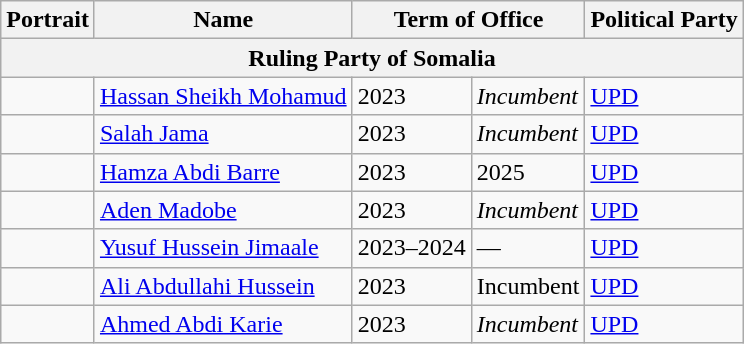<table class="wikitable">
<tr>
<th>Portrait</th>
<th>Name</th>
<th colspan="2">Term of Office</th>
<th>Political Party</th>
</tr>
<tr>
<th colspan="5">Ruling Party of Somalia</th>
</tr>
<tr>
<td></td>
<td><a href='#'>Hassan Sheikh Mohamud</a></td>
<td>2023</td>
<td><em>Incumbent</em></td>
<td><a href='#'>UPD</a></td>
</tr>
<tr>
<td></td>
<td><a href='#'>Salah Jama</a></td>
<td>2023</td>
<td><em>Incumbent</em></td>
<td><a href='#'>UPD</a></td>
</tr>
<tr>
<td></td>
<td><a href='#'>Hamza Abdi Barre</a></td>
<td>2023</td>
<td>2025</td>
<td><a href='#'>UPD</a></td>
</tr>
<tr>
<td></td>
<td><a href='#'>Aden Madobe</a></td>
<td>2023</td>
<td><em>Incumbent</em></td>
<td><a href='#'>UPD</a></td>
</tr>
<tr>
<td></td>
<td><a href='#'>Yusuf Hussein Jimaale</a></td>
<td>2023–2024</td>
<td>—</td>
<td><a href='#'>UPD</a></td>
</tr>
<tr>
<td></td>
<td><a href='#'>Ali Abdullahi Hussein</a></td>
<td>2023</td>
<td>Incumbent</td>
<td><a href='#'>UPD</a></td>
</tr>
<tr>
<td></td>
<td><a href='#'>Ahmed Abdi Karie</a></td>
<td>2023</td>
<td><em>Incumbent</em></td>
<td><a href='#'>UPD</a></td>
</tr>
</table>
